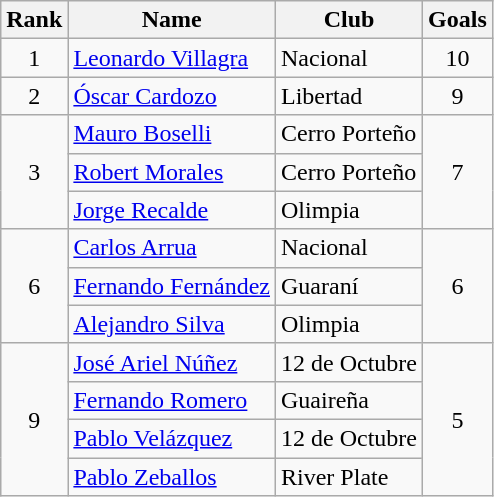<table class="wikitable" border="1">
<tr>
<th>Rank</th>
<th>Name</th>
<th>Club</th>
<th>Goals</th>
</tr>
<tr>
<td align=center>1</td>
<td> <a href='#'>Leonardo Villagra</a></td>
<td>Nacional</td>
<td align=center>10</td>
</tr>
<tr>
<td align=center>2</td>
<td> <a href='#'>Óscar Cardozo</a></td>
<td>Libertad</td>
<td align=center>9</td>
</tr>
<tr>
<td rowspan=3 align=center>3</td>
<td> <a href='#'>Mauro Boselli</a></td>
<td>Cerro Porteño</td>
<td rowspan=3 align=center>7</td>
</tr>
<tr>
<td> <a href='#'>Robert Morales</a></td>
<td>Cerro Porteño</td>
</tr>
<tr>
<td> <a href='#'>Jorge Recalde</a></td>
<td>Olimpia</td>
</tr>
<tr>
<td rowspan=3 align=center>6</td>
<td> <a href='#'>Carlos Arrua</a></td>
<td>Nacional</td>
<td rowspan=3 align=center>6</td>
</tr>
<tr>
<td> <a href='#'>Fernando Fernández</a></td>
<td>Guaraní</td>
</tr>
<tr>
<td> <a href='#'>Alejandro Silva</a></td>
<td>Olimpia</td>
</tr>
<tr>
<td rowspan=4 align=center>9</td>
<td> <a href='#'>José Ariel Núñez</a></td>
<td>12 de Octubre</td>
<td rowspan=4 align=center>5</td>
</tr>
<tr>
<td> <a href='#'>Fernando Romero</a></td>
<td>Guaireña</td>
</tr>
<tr>
<td> <a href='#'>Pablo Velázquez</a></td>
<td>12 de Octubre</td>
</tr>
<tr>
<td> <a href='#'>Pablo Zeballos</a></td>
<td>River Plate</td>
</tr>
</table>
